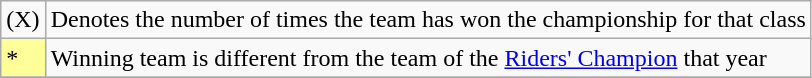<table class="wikitable">
<tr>
<td nowrap>(X)</td>
<td>Denotes the number of times the team has won the championship for that class</td>
</tr>
<tr>
<td style="background:#FFFF99; width:1em">*</td>
<td>Winning team is different from the team of the <a href='#'>Riders' Champion</a> that year</td>
</tr>
<tr>
</tr>
</table>
